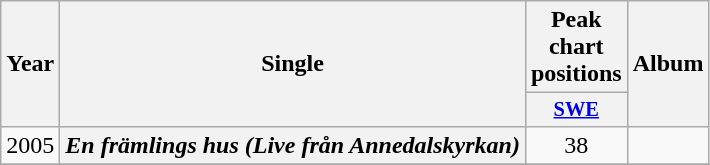<table class="wikitable plainrowheaders" style="text-align:center;">
<tr>
<th scope="col" rowspan="2">Year</th>
<th scope="col" rowspan="2">Single</th>
<th scope="col">Peak chart positions</th>
<th scope="col" rowspan="2">Album</th>
</tr>
<tr>
<th scope="col" style="width:3em;font-size:85%;"><a href='#'>SWE</a><br></th>
</tr>
<tr>
<td>2005</td>
<th scope="row"><em>En främlings hus (Live från Annedalskyrkan)</em></th>
<td>38</td>
<td></td>
</tr>
<tr>
</tr>
</table>
